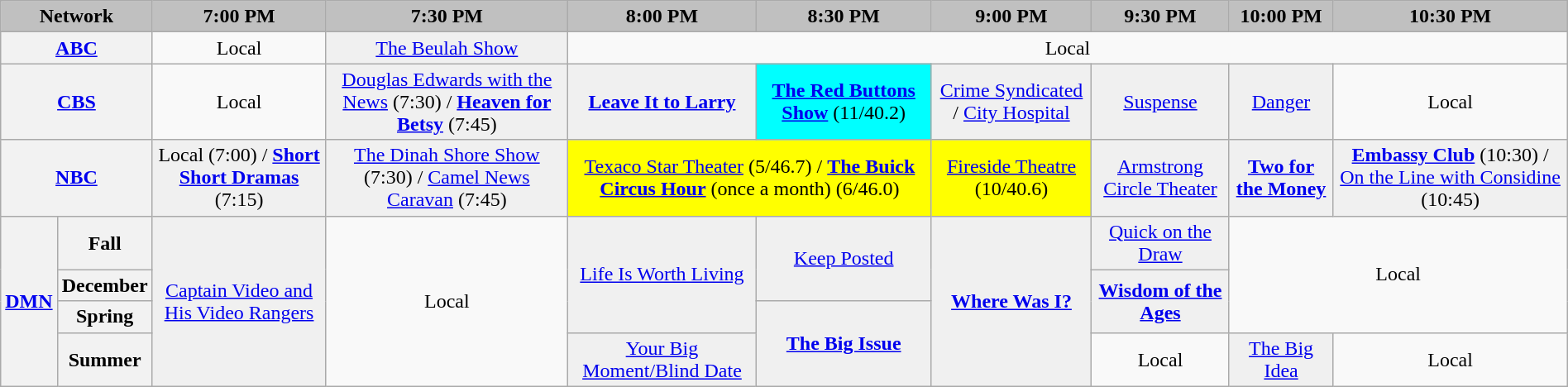<table class="wikitable" style="width:100%;margin-right:0;text-align:center">
<tr>
<th colspan="2" style="background-color:#C0C0C0;text-align:center">Network</th>
<th style="background-color:#C0C0C0;text-align:center">7:00 PM</th>
<th style="background-color:#C0C0C0;text-align:center">7:30 PM</th>
<th style="background-color:#C0C0C0;text-align:center">8:00 PM</th>
<th style="background-color:#C0C0C0;text-align:center">8:30 PM</th>
<th style="background-color:#C0C0C0;text-align:center">9:00 PM</th>
<th style="background-color:#C0C0C0;text-align:center">9:30 PM</th>
<th style="background-color:#C0C0C0;text-align:center">10:00 PM</th>
<th style="background-color:#C0C0C0;text-align:center">10:30 PM</th>
</tr>
<tr>
<th colspan="2" bgcolor="#C0C0C0"><a href='#'>ABC</a></th>
<td>Local</td>
<td bgcolor="#F0F0F0"><a href='#'>The Beulah Show</a></td>
<td colspan="6">Local</td>
</tr>
<tr>
<th colspan="2" bgcolor="#C0C0C0"><a href='#'>CBS</a></th>
<td>Local</td>
<td bgcolor="#F0F0F0"><a href='#'>Douglas Edwards with the News</a> (7:30) / <strong><a href='#'>Heaven for Betsy</a></strong> (7:45)</td>
<td bgcolor="#F0F0F0"><strong><a href='#'>Leave It to Larry</a></strong></td>
<td bgcolor="#00FFFF"><strong><a href='#'>The Red Buttons Show</a></strong> (11/40.2)</td>
<td bgcolor="#F0F0F0"><a href='#'>Crime Syndicated</a> / <a href='#'>City Hospital</a></td>
<td bgcolor="#F0F0F0"><a href='#'>Suspense</a></td>
<td bgcolor="#F0F0F0"><a href='#'>Danger</a></td>
<td>Local</td>
</tr>
<tr>
<th colspan="2" bgcolor="#C0C0C0"><a href='#'>NBC</a></th>
<td bgcolor="#F0F0F0">Local (7:00) / <strong><a href='#'>Short Short Dramas</a></strong> (7:15)</td>
<td bgcolor="#F0F0F0"><a href='#'>The Dinah Shore Show</a> (7:30) / <a href='#'>Camel News Caravan</a> (7:45)</td>
<td colspan="2" bgcolor="#FFFF00"><a href='#'>Texaco Star Theater</a> (5/46.7) / <strong><a href='#'>The Buick Circus Hour</a></strong> (once a month) (6/46.0)</td>
<td bgcolor="#FFFF00"><a href='#'>Fireside Theatre</a> (10/40.6)</td>
<td bgcolor="#F0F0F0"><a href='#'>Armstrong Circle Theater</a></td>
<td bgcolor="#F0F0F0"><strong><a href='#'>Two for the Money</a></strong></td>
<td bgcolor="#F0F0F0"><strong><a href='#'>Embassy Club</a></strong> (10:30) / <a href='#'>On the Line with Considine</a> (10:45)</td>
</tr>
<tr>
<th rowspan="4" bgcolor="#C0C0C0"><a href='#'>DMN</a></th>
<th>Fall</th>
<td bgcolor="#F0F0F0" rowspan="4"><a href='#'>Captain Video and His Video Rangers</a></td>
<td rowspan="4">Local</td>
<td bgcolor="#F0F0F0" rowspan="3"><a href='#'>Life Is Worth Living</a></td>
<td bgcolor="#F0F0F0" rowspan="2"><a href='#'>Keep Posted</a></td>
<td bgcolor="#F0F0F0" rowspan="4"><strong><a href='#'>Where Was I?</a></strong></td>
<td bgcolor="#F0F0F0"><a href='#'>Quick on the Draw</a></td>
<td colspan="2" rowspan="3">Local</td>
</tr>
<tr>
<th>December</th>
<td bgcolor="#F0F0F0" rowspan="2"><strong><a href='#'>Wisdom of the Ages</a></strong></td>
</tr>
<tr>
<th>Spring</th>
<td bgcolor="#F0F0F0" rowspan="2"><strong><a href='#'>The Big Issue</a></strong></td>
</tr>
<tr>
<th>Summer</th>
<td bgcolor="#F0F0F0"><a href='#'>Your Big Moment/Blind Date</a></td>
<td>Local</td>
<td bgcolor="#F0F0F0"><a href='#'>The Big Idea</a></td>
<td>Local</td>
</tr>
</table>
